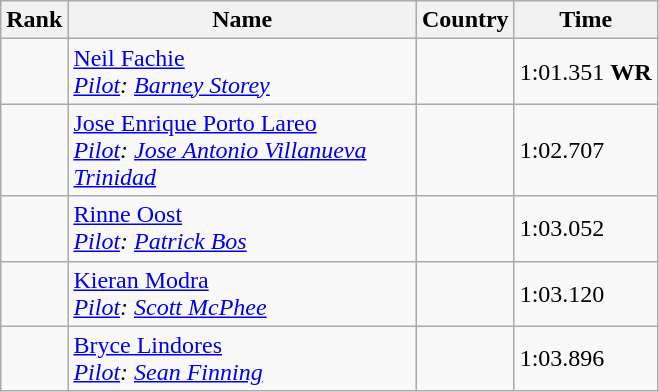<table class="wikitable sortable">
<tr>
<th width=20>Rank</th>
<th width=225>Name</th>
<th>Country</th>
<th>Time</th>
</tr>
<tr>
<td align="center"></td>
<td><a href='#'>Neil Fachie</a><br><em><a href='#'>Pilot</a>: <a href='#'>Barney Storey</a></em></td>
<td></td>
<td>1:01.351 <strong>WR </strong></td>
</tr>
<tr>
<td align="center"></td>
<td><a href='#'>Jose Enrique Porto Lareo</a><br><em><a href='#'>Pilot</a>: <a href='#'>Jose Antonio Villanueva Trinidad</a></em></td>
<td></td>
<td>1:02.707</td>
</tr>
<tr>
<td align="center"></td>
<td><a href='#'>Rinne Oost</a><br><em><a href='#'>Pilot</a>: <a href='#'>Patrick Bos</a></em></td>
<td></td>
<td>1:03.052</td>
</tr>
<tr>
<td align="center"></td>
<td><a href='#'>Kieran Modra</a><br><em><a href='#'>Pilot</a>: <a href='#'>Scott McPhee</a></em></td>
<td></td>
<td>1:03.120</td>
</tr>
<tr>
<td align="center"></td>
<td><a href='#'>Bryce Lindores</a><br><em><a href='#'>Pilot</a>: <a href='#'>Sean Finning</a></em></td>
<td></td>
<td>1:03.896</td>
</tr>
</table>
